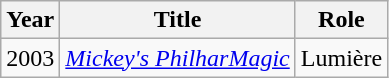<table class="wikitable unsortable">
<tr>
<th>Year</th>
<th>Title</th>
<th>Role</th>
</tr>
<tr>
<td>2003</td>
<td><em><a href='#'>Mickey's PhilharMagic</a></em></td>
<td>Lumière</td>
</tr>
</table>
